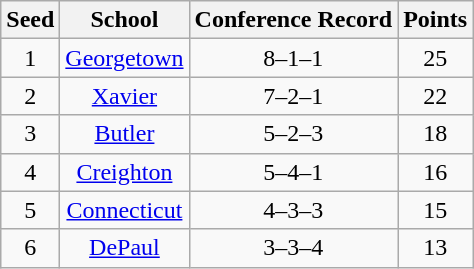<table class="wikitable" style="text-align:center">
<tr>
<th>Seed</th>
<th>School</th>
<th>Conference Record</th>
<th>Points</th>
</tr>
<tr>
<td>1</td>
<td><a href='#'>Georgetown</a></td>
<td>8–1–1</td>
<td>25</td>
</tr>
<tr>
<td>2</td>
<td><a href='#'>Xavier</a></td>
<td>7–2–1</td>
<td>22</td>
</tr>
<tr>
<td>3</td>
<td><a href='#'>Butler</a></td>
<td>5–2–3</td>
<td>18</td>
</tr>
<tr>
<td>4</td>
<td><a href='#'>Creighton</a></td>
<td>5–4–1</td>
<td>16</td>
</tr>
<tr>
<td>5</td>
<td><a href='#'>Connecticut</a></td>
<td>4–3–3</td>
<td>15</td>
</tr>
<tr>
<td>6</td>
<td><a href='#'>DePaul</a></td>
<td>3–3–4</td>
<td>13</td>
</tr>
</table>
